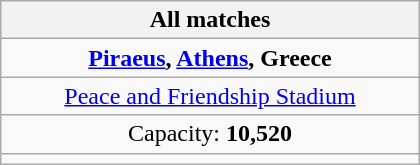<table class="wikitable" style="text-align:center" width=280>
<tr>
<th>All matches</th>
</tr>
<tr>
<td> <strong><a href='#'>Piraeus</a>, <a href='#'>Athens</a>, Greece</strong></td>
</tr>
<tr>
<td><a href='#'>Peace and Friendship Stadium</a></td>
</tr>
<tr>
<td>Capacity: <strong>10,520</strong></td>
</tr>
<tr>
<td></td>
</tr>
</table>
